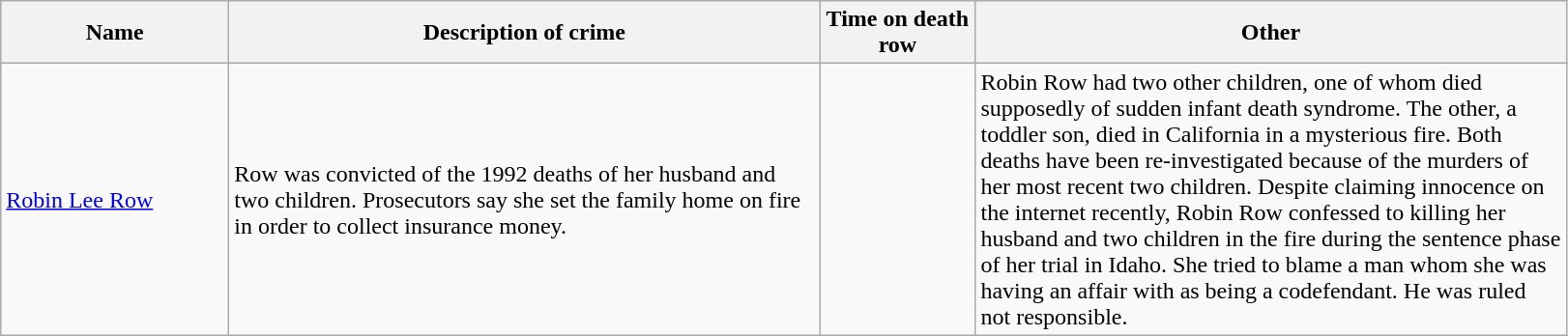<table class="wikitable sortable">
<tr>
<th style="width:150px;"><strong>Name</strong></th>
<th style="width:400px;"><strong>Description of crime</strong></th>
<th style="width:100px;"><strong>Time on death row</strong></th>
<th style="width:400px;"><strong>Other</strong></th>
</tr>
<tr>
<td><a href='#'>Robin Lee Row</a></td>
<td>Row was convicted of the 1992 deaths of her husband and two children. Prosecutors say she set the family home on fire in order to collect insurance money.</td>
<td></td>
<td>Robin Row had two other children, one of whom died supposedly of sudden infant death syndrome. The other, a toddler son, died in California in a mysterious fire. Both deaths have been re-investigated because of the murders of her most recent two children. Despite claiming innocence on the internet recently, Robin Row confessed to killing her husband and two children in the fire during the sentence phase of her trial in Idaho. She tried to blame a man whom she was having an affair with as being a codefendant. He was ruled not responsible.</td>
</tr>
</table>
